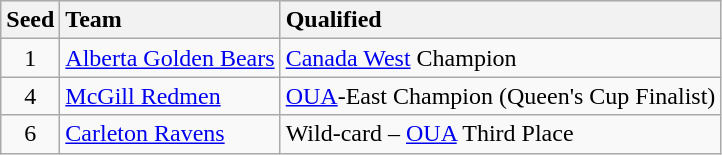<table class="wikitable sortable" style="text-align: center;">
<tr style="background:#efefef; text-align:center">
<th style="text-align:left">Seed</th>
<th style="text-align:left">Team</th>
<th style="text-align:left">Qualified</th>
</tr>
<tr style="text-align:center">
<td style="text-align:center">1</td>
<td style="text-align:left"><a href='#'>Alberta Golden Bears</a></td>
<td style="text-align:left"><a href='#'>Canada West</a> Champion</td>
</tr>
<tr align=cente>
<td style="text-align:center">4</td>
<td style="text-align:left"><a href='#'>McGill Redmen</a></td>
<td style="text-align:left"><a href='#'>OUA</a>-East Champion (Queen's Cup Finalist)</td>
</tr>
<tr style="text-align:center">
<td style="text-align:center">6</td>
<td style="text-align:left"><a href='#'>Carleton Ravens</a></td>
<td style="text-align:left">Wild-card – <a href='#'>OUA</a> Third Place</td>
</tr>
</table>
